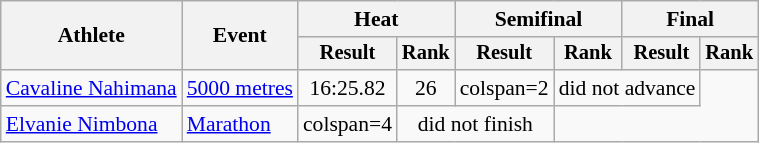<table class="wikitable" style="font-size:90%">
<tr>
<th rowspan="2">Athlete</th>
<th rowspan="2">Event</th>
<th colspan="2">Heat</th>
<th colspan="2">Semifinal</th>
<th colspan="2">Final</th>
</tr>
<tr style="font-size:95%">
<th>Result</th>
<th>Rank</th>
<th>Result</th>
<th>Rank</th>
<th>Result</th>
<th>Rank</th>
</tr>
<tr style=text-align:center>
<td style=text-align:left><a href='#'>Cavaline Nahimana</a></td>
<td style=text-align:left><a href='#'>5000 metres</a></td>
<td>16:25.82</td>
<td>26</td>
<td>colspan=2 </td>
<td colspan=2>did not advance</td>
</tr>
<tr style=text-align:center>
<td style=text-align:left><a href='#'>Elvanie Nimbona</a></td>
<td style=text-align:left><a href='#'>Marathon</a></td>
<td>colspan=4 </td>
<td colspan=2>did not finish</td>
</tr>
</table>
